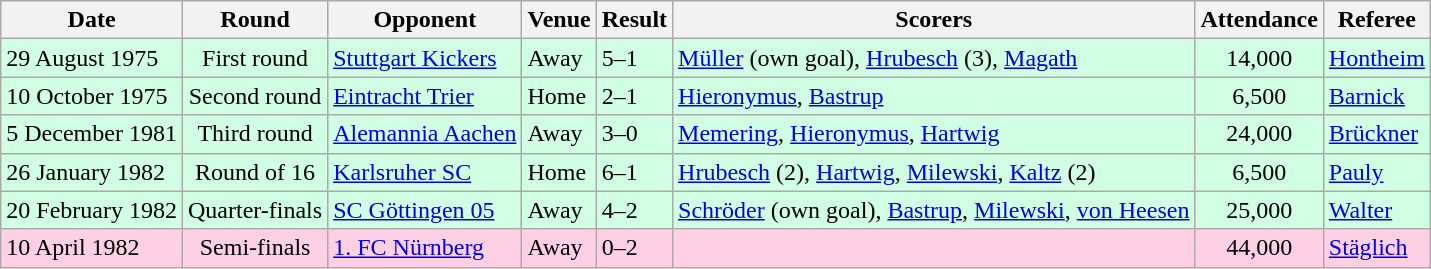<table class="wikitable">
<tr>
<th>Date</th>
<th>Round</th>
<th>Opponent</th>
<th>Venue</th>
<th>Result</th>
<th>Scorers</th>
<th>Attendance</th>
<th>Referee</th>
</tr>
<tr bgcolor = "#d0ffe3">
<td>29 August 1975</td>
<td align="center">First round</td>
<td><a href='#'>Stuttgart Kickers</a></td>
<td>Away</td>
<td>5–1</td>
<td><a href='#'>Müller</a> (own goal), <a href='#'>Hrubesch</a> (3), <a href='#'>Magath</a></td>
<td align="center">14,000</td>
<td><a href='#'>Hontheim</a></td>
</tr>
<tr bgcolor = "#d0ffe3">
<td>10 October 1975</td>
<td align="center">Second round</td>
<td><a href='#'>Eintracht Trier</a></td>
<td>Home</td>
<td>2–1</td>
<td><a href='#'>Hieronymus</a>, <a href='#'>Bastrup</a></td>
<td align="center">6,500</td>
<td><a href='#'>Barnick</a></td>
</tr>
<tr bgcolor = "#d0ffe3">
<td>5 December 1981</td>
<td align="center">Third round</td>
<td><a href='#'>Alemannia Aachen</a></td>
<td>Away</td>
<td>3–0</td>
<td><a href='#'>Memering</a>, <a href='#'>Hieronymus</a>, <a href='#'>Hartwig</a></td>
<td align="center">24,000</td>
<td><a href='#'>Brückner</a></td>
</tr>
<tr bgcolor = "#d0ffe3">
<td>26 January 1982</td>
<td align="center">Round of 16</td>
<td><a href='#'>Karlsruher SC</a></td>
<td>Home</td>
<td>6–1</td>
<td><a href='#'>Hrubesch</a> (2), <a href='#'>Hartwig</a>, <a href='#'>Milewski</a>, <a href='#'>Kaltz</a> (2)</td>
<td align="center">6,500</td>
<td><a href='#'>Pauly</a></td>
</tr>
<tr bgcolor = "#d0ffe3">
<td>20 February 1982</td>
<td align="center">Quarter-finals</td>
<td><a href='#'>SC Göttingen 05</a></td>
<td>Away</td>
<td>4–2</td>
<td><a href='#'>Schröder</a> (own goal), <a href='#'>Bastrup</a>, <a href='#'>Milewski</a>, <a href='#'>von Heesen</a></td>
<td align="center">25,000</td>
<td><a href='#'>Walter</a></td>
</tr>
<tr bgcolor = "#ffd0e3">
<td>10 April 1982</td>
<td align="center">Semi-finals</td>
<td><a href='#'>1. FC Nürnberg</a></td>
<td>Away</td>
<td>0–2</td>
<td></td>
<td align="center">44,000</td>
<td><a href='#'>Stäglich</a></td>
</tr>
</table>
